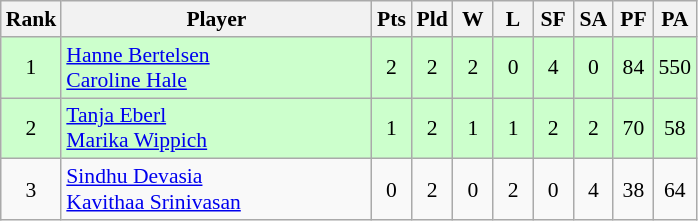<table class=wikitable style="text-align:center; font-size:90%">
<tr>
<th width="20">Rank</th>
<th width="200">Player</th>
<th width="20">Pts</th>
<th width="20">Pld</th>
<th width="20">W</th>
<th width="20">L</th>
<th width="20">SF</th>
<th width="20">SA</th>
<th width="20">PF</th>
<th width="20">PA</th>
</tr>
<tr bgcolor="#ccffcc">
<td>1</td>
<td style="text-align:left"> <a href='#'>Hanne Bertelsen</a><br> <a href='#'>Caroline Hale</a></td>
<td>2</td>
<td>2</td>
<td>2</td>
<td>0</td>
<td>4</td>
<td>0</td>
<td>84</td>
<td>550</td>
</tr>
<tr bgcolor="#ccffcc">
<td>2</td>
<td style="text-align:left"> <a href='#'>Tanja Eberl</a><br> <a href='#'>Marika Wippich</a></td>
<td>1</td>
<td>2</td>
<td>1</td>
<td>1</td>
<td>2</td>
<td>2</td>
<td>70</td>
<td>58</td>
</tr>
<tr>
<td>3</td>
<td style="text-align:left"> <a href='#'>Sindhu Devasia</a><br> <a href='#'>Kavithaa Srinivasan</a></td>
<td>0</td>
<td>2</td>
<td>0</td>
<td>2</td>
<td>0</td>
<td>4</td>
<td>38</td>
<td>64</td>
</tr>
</table>
